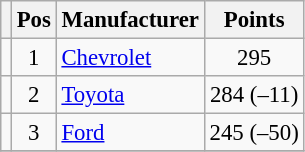<table class="wikitable" style="font-size: 95%;">
<tr>
<th></th>
<th>Pos</th>
<th>Manufacturer</th>
<th>Points</th>
</tr>
<tr>
<td align="left"></td>
<td style="text-align:center;">1</td>
<td><a href='#'>Chevrolet</a></td>
<td style="text-align:center;">295</td>
</tr>
<tr>
<td align="left"></td>
<td style="text-align:center;">2</td>
<td><a href='#'>Toyota</a></td>
<td style="text-align:center;">284 (–11)</td>
</tr>
<tr>
<td align="left"></td>
<td style="text-align:center;">3</td>
<td><a href='#'>Ford</a></td>
<td style="text-align:center;">245 (–50)</td>
</tr>
<tr class="sortbottom">
</tr>
</table>
